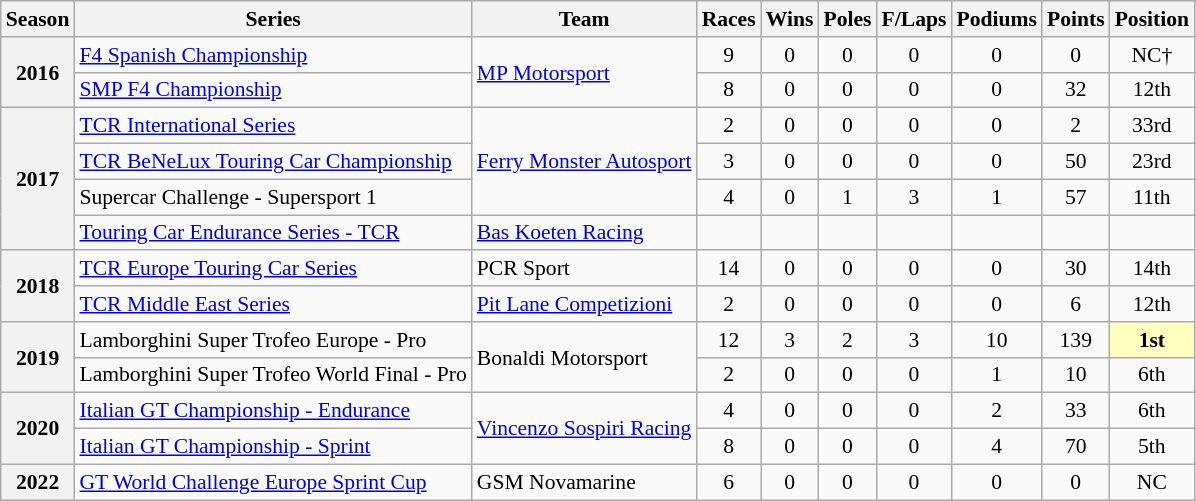<table class="wikitable" style="font-size: 90%; text-align:center">
<tr>
<th>Season</th>
<th>Series</th>
<th>Team</th>
<th>Races</th>
<th>Wins</th>
<th>Poles</th>
<th>F/Laps</th>
<th>Podiums</th>
<th>Points</th>
<th>Position</th>
</tr>
<tr>
<th rowspan="2">2016</th>
<td align=left><a href='#'>F4 Spanish Championship</a></td>
<td rowspan="2" align=left><a href='#'>MP Motorsport</a></td>
<td>9</td>
<td>0</td>
<td>0</td>
<td>0</td>
<td>0</td>
<td>0</td>
<td>NC†</td>
</tr>
<tr>
<td align=left><a href='#'>SMP F4 Championship</a></td>
<td>8</td>
<td>0</td>
<td>0</td>
<td>0</td>
<td>0</td>
<td>32</td>
<td>12th</td>
</tr>
<tr>
<th rowspan="4">2017</th>
<td align=left><a href='#'>TCR International Series</a></td>
<td rowspan="3" align=left><a href='#'>Ferry Monster Autosport</a></td>
<td>2</td>
<td>0</td>
<td>0</td>
<td>0</td>
<td>0</td>
<td>2</td>
<td>33rd</td>
</tr>
<tr>
<td align=left><a href='#'>TCR BeNeLux Touring Car Championship</a></td>
<td>3</td>
<td>0</td>
<td>0</td>
<td>0</td>
<td>0</td>
<td>50</td>
<td>23rd</td>
</tr>
<tr>
<td align=left>Supercar Challenge - Supersport 1</td>
<td>4</td>
<td>0</td>
<td>1</td>
<td>3</td>
<td>1</td>
<td>57</td>
<td>11th</td>
</tr>
<tr>
<td align=left><a href='#'>Touring Car Endurance Series - TCR</a></td>
<td align=left><a href='#'>Bas Koeten Racing</a></td>
<td></td>
<td></td>
<td></td>
<td></td>
<td></td>
<td></td>
<td></td>
</tr>
<tr>
<th rowspan="2">2018</th>
<td align=left><a href='#'>TCR Europe Touring Car Series</a></td>
<td align=left>PCR Sport</td>
<td>14</td>
<td>0</td>
<td>0</td>
<td>0</td>
<td>0</td>
<td>30</td>
<td>14th</td>
</tr>
<tr>
<td align=left><a href='#'>TCR Middle East Series</a></td>
<td align=left><a href='#'>Pit Lane Competizioni</a></td>
<td>2</td>
<td>0</td>
<td>0</td>
<td>0</td>
<td>0</td>
<td>6</td>
<td>12th</td>
</tr>
<tr>
<th rowspan="2">2019</th>
<td align=left>Lamborghini Super Trofeo Europe - Pro</td>
<td rowspan="2" align=left>Bonaldi Motorsport</td>
<td>12</td>
<td>3</td>
<td>2</td>
<td>3</td>
<td>10</td>
<td>139</td>
<td style="background:#FFFFBF;"><strong>1st</strong></td>
</tr>
<tr>
<td align=left nowrap>Lamborghini Super Trofeo World Final - Pro</td>
<td>2</td>
<td>0</td>
<td>0</td>
<td>0</td>
<td>1</td>
<td>10</td>
<td>6th</td>
</tr>
<tr>
<th rowspan="2">2020</th>
<td align=left><a href='#'>Italian GT Championship - Endurance</a></td>
<td rowspan="2" align=left nowrap><a href='#'>Vincenzo Sospiri Racing</a></td>
<td>4</td>
<td>0</td>
<td>0</td>
<td>0</td>
<td>2</td>
<td>33</td>
<td>6th</td>
</tr>
<tr>
<td align=left><a href='#'>Italian GT Championship - Sprint</a></td>
<td>8</td>
<td>0</td>
<td>0</td>
<td>0</td>
<td>4</td>
<td>70</td>
<td>5th</td>
</tr>
<tr>
<th>2022</th>
<td align=left><a href='#'>GT World Challenge Europe Sprint Cup</a></td>
<td align=left>GSM Novamarine</td>
<td>6</td>
<td>0</td>
<td>0</td>
<td>0</td>
<td>0</td>
<td>0</td>
<td>NC</td>
</tr>
</table>
